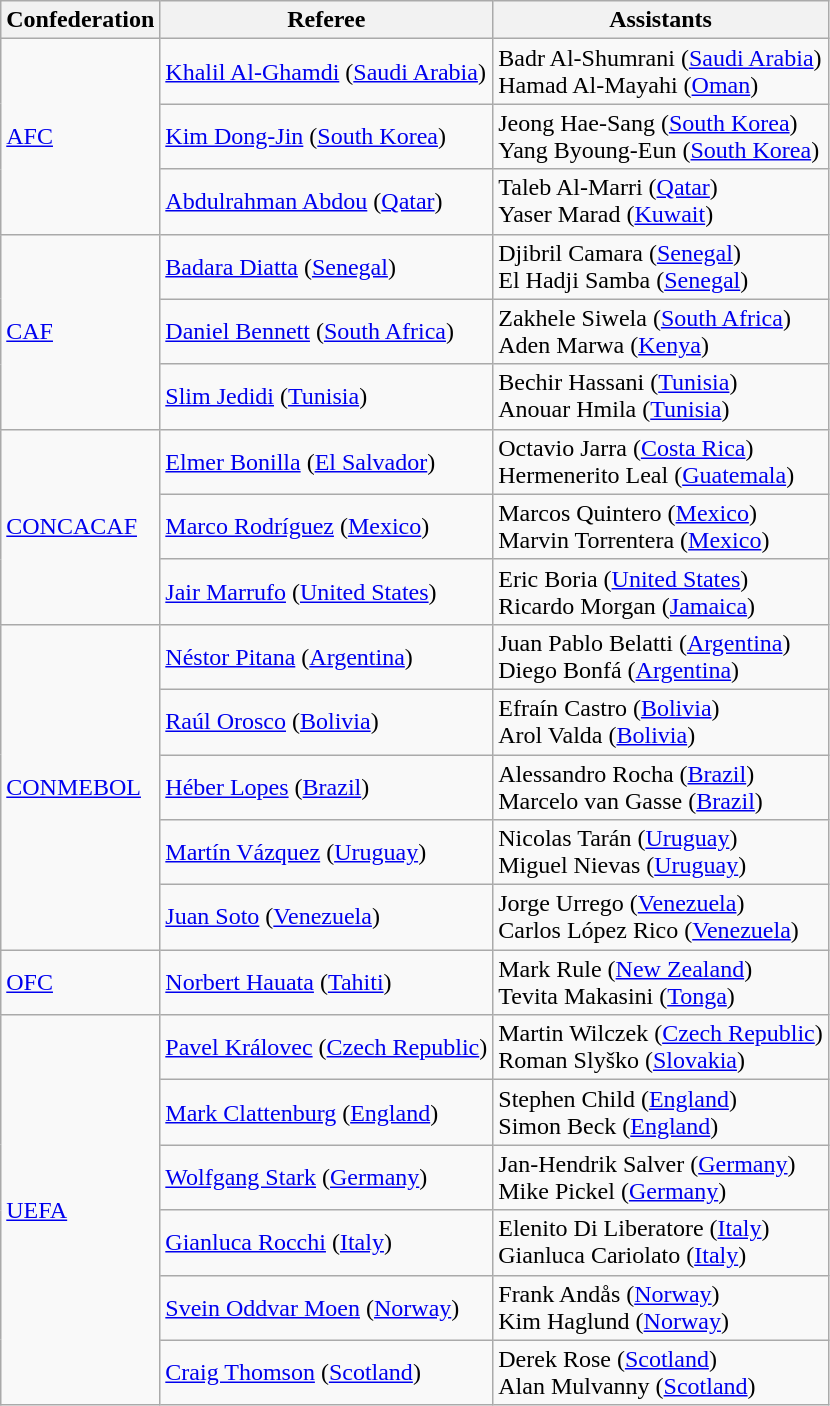<table class="wikitable">
<tr>
<th>Confederation</th>
<th>Referee</th>
<th>Assistants</th>
</tr>
<tr>
<td rowspan="3"><a href='#'>AFC</a></td>
<td><a href='#'>Khalil Al-Ghamdi</a> (<a href='#'>Saudi Arabia</a>)</td>
<td>Badr Al-Shumrani (<a href='#'>Saudi Arabia</a>)<br>Hamad Al-Mayahi (<a href='#'>Oman</a>)</td>
</tr>
<tr>
<td><a href='#'>Kim Dong-Jin</a> (<a href='#'>South Korea</a>)</td>
<td>Jeong Hae-Sang (<a href='#'>South Korea</a>)<br>Yang Byoung-Eun (<a href='#'>South Korea</a>)</td>
</tr>
<tr>
<td><a href='#'>Abdulrahman Abdou</a> (<a href='#'>Qatar</a>)</td>
<td>Taleb Al-Marri (<a href='#'>Qatar</a>)<br>Yaser Marad (<a href='#'>Kuwait</a>)</td>
</tr>
<tr>
<td rowspan="3"><a href='#'>CAF</a></td>
<td><a href='#'>Badara Diatta</a> (<a href='#'>Senegal</a>)</td>
<td>Djibril Camara (<a href='#'>Senegal</a>)<br>El Hadji Samba (<a href='#'>Senegal</a>)</td>
</tr>
<tr>
<td><a href='#'>Daniel Bennett</a> (<a href='#'>South Africa</a>)</td>
<td>Zakhele Siwela (<a href='#'>South Africa</a>)<br>Aden Marwa (<a href='#'>Kenya</a>)</td>
</tr>
<tr>
<td><a href='#'>Slim Jedidi</a> (<a href='#'>Tunisia</a>)</td>
<td>Bechir Hassani (<a href='#'>Tunisia</a>)<br>Anouar Hmila (<a href='#'>Tunisia</a>)</td>
</tr>
<tr>
<td rowspan="3"><a href='#'>CONCACAF</a></td>
<td><a href='#'>Elmer Bonilla</a> (<a href='#'>El Salvador</a>)</td>
<td>Octavio Jarra (<a href='#'>Costa Rica</a>)<br>Hermenerito Leal (<a href='#'>Guatemala</a>)</td>
</tr>
<tr>
<td><a href='#'>Marco Rodríguez</a> (<a href='#'>Mexico</a>)</td>
<td>Marcos Quintero (<a href='#'>Mexico</a>)<br>Marvin Torrentera (<a href='#'>Mexico</a>)</td>
</tr>
<tr>
<td><a href='#'>Jair Marrufo</a> (<a href='#'>United States</a>)</td>
<td>Eric Boria (<a href='#'>United States</a>)<br>Ricardo Morgan (<a href='#'>Jamaica</a>)</td>
</tr>
<tr>
<td rowspan="5"><a href='#'>CONMEBOL</a></td>
<td><a href='#'>Néstor Pitana</a> (<a href='#'>Argentina</a>)</td>
<td>Juan Pablo Belatti (<a href='#'>Argentina</a>)<br>Diego Bonfá (<a href='#'>Argentina</a>)</td>
</tr>
<tr>
<td><a href='#'>Raúl Orosco</a> (<a href='#'>Bolivia</a>)</td>
<td>Efraín Castro (<a href='#'>Bolivia</a>)<br>Arol Valda (<a href='#'>Bolivia</a>)</td>
</tr>
<tr>
<td><a href='#'>Héber Lopes</a> (<a href='#'>Brazil</a>)</td>
<td>Alessandro Rocha (<a href='#'>Brazil</a>)<br>Marcelo van Gasse (<a href='#'>Brazil</a>)</td>
</tr>
<tr>
<td><a href='#'>Martín Vázquez</a> (<a href='#'>Uruguay</a>)</td>
<td>Nicolas Tarán (<a href='#'>Uruguay</a>)<br>Miguel Nievas (<a href='#'>Uruguay</a>)</td>
</tr>
<tr>
<td><a href='#'>Juan Soto</a> (<a href='#'>Venezuela</a>)</td>
<td>Jorge Urrego (<a href='#'>Venezuela</a>)<br>Carlos López Rico (<a href='#'>Venezuela</a>)</td>
</tr>
<tr>
<td><a href='#'>OFC</a></td>
<td><a href='#'>Norbert Hauata</a> (<a href='#'>Tahiti</a>)</td>
<td>Mark Rule (<a href='#'>New Zealand</a>)<br>Tevita Makasini (<a href='#'>Tonga</a>)</td>
</tr>
<tr>
<td rowspan="6"><a href='#'>UEFA</a></td>
<td><a href='#'>Pavel Královec</a> (<a href='#'>Czech Republic</a>)</td>
<td>Martin Wilczek (<a href='#'>Czech Republic</a>)<br>Roman Slyško (<a href='#'>Slovakia</a>)</td>
</tr>
<tr>
<td><a href='#'>Mark Clattenburg</a> (<a href='#'>England</a>)</td>
<td>Stephen Child (<a href='#'>England</a>)<br>Simon Beck (<a href='#'>England</a>)</td>
</tr>
<tr>
<td><a href='#'>Wolfgang Stark</a> (<a href='#'>Germany</a>)</td>
<td>Jan-Hendrik Salver (<a href='#'>Germany</a>)<br>Mike Pickel (<a href='#'>Germany</a>)</td>
</tr>
<tr>
<td><a href='#'>Gianluca Rocchi</a> (<a href='#'>Italy</a>)</td>
<td>Elenito Di Liberatore (<a href='#'>Italy</a>)<br>Gianluca Cariolato (<a href='#'>Italy</a>)</td>
</tr>
<tr>
<td><a href='#'>Svein Oddvar Moen</a> (<a href='#'>Norway</a>)</td>
<td>Frank Andås (<a href='#'>Norway</a>)<br>Kim Haglund (<a href='#'>Norway</a>)</td>
</tr>
<tr>
<td><a href='#'>Craig Thomson</a> (<a href='#'>Scotland</a>)</td>
<td>Derek Rose (<a href='#'>Scotland</a>)<br>Alan Mulvanny (<a href='#'>Scotland</a>)</td>
</tr>
</table>
